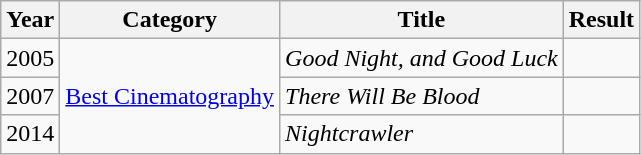<table class="wikitable">
<tr>
<th>Year</th>
<th>Category</th>
<th>Title</th>
<th>Result</th>
</tr>
<tr>
<td>2005</td>
<td rowspan=3><a href='#'>Best Cinematography</a></td>
<td><em>Good Night, and Good Luck</em></td>
<td></td>
</tr>
<tr>
<td>2007</td>
<td><em>There Will Be Blood</em></td>
<td></td>
</tr>
<tr>
<td>2014</td>
<td><em>Nightcrawler</em></td>
<td></td>
</tr>
</table>
